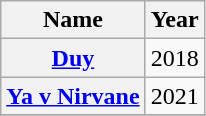<table class="wikitable sortable plainrowheaders" style="text-align:center">
<tr>
<th scope="col">Name</th>
<th scope="col">Year</th>
</tr>
<tr>
<th scope="row"><a href='#'>Duy</a></th>
<td style="text-align:center;">2018</td>
</tr>
<tr>
<th scope="row"><a href='#'>Ya v Nirvane</a></th>
<td style="text-align:center;">2021</td>
</tr>
<tr>
</tr>
</table>
